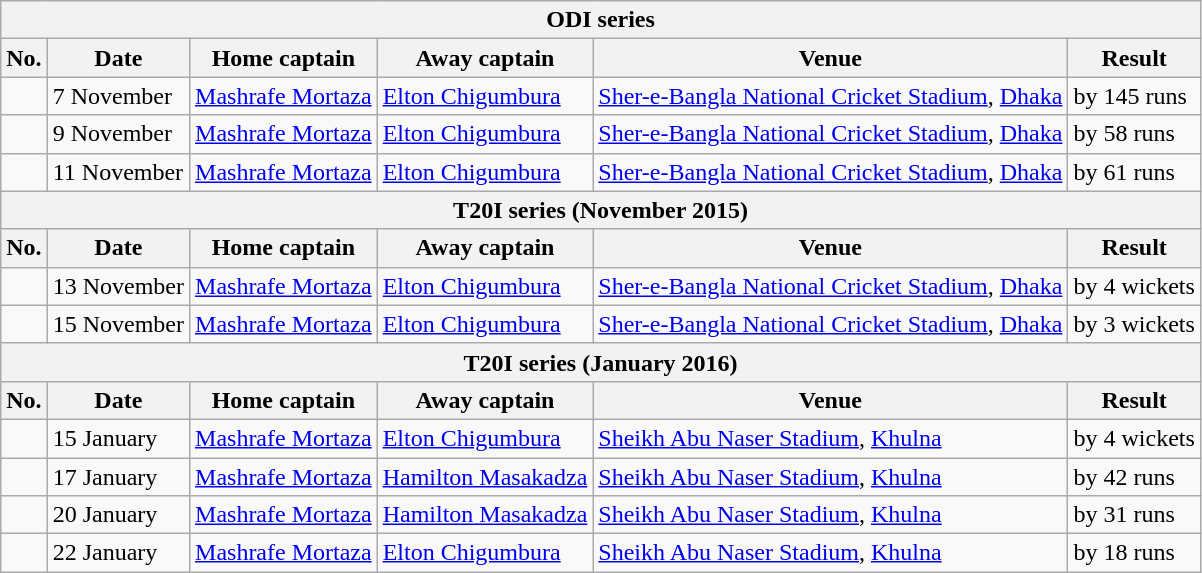<table class="wikitable">
<tr>
<th colspan="9">ODI series</th>
</tr>
<tr>
<th>No.</th>
<th>Date</th>
<th>Home captain</th>
<th>Away captain</th>
<th>Venue</th>
<th>Result</th>
</tr>
<tr>
<td></td>
<td>7 November</td>
<td><a href='#'>Mashrafe Mortaza</a></td>
<td><a href='#'>Elton Chigumbura</a></td>
<td><a href='#'>Sher-e-Bangla National Cricket Stadium</a>, <a href='#'>Dhaka</a></td>
<td> by 145 runs</td>
</tr>
<tr>
<td></td>
<td>9 November</td>
<td><a href='#'>Mashrafe Mortaza</a></td>
<td><a href='#'>Elton Chigumbura</a></td>
<td><a href='#'>Sher-e-Bangla National Cricket Stadium</a>, <a href='#'>Dhaka</a></td>
<td> by 58 runs</td>
</tr>
<tr>
<td></td>
<td>11 November</td>
<td><a href='#'>Mashrafe Mortaza</a></td>
<td><a href='#'>Elton Chigumbura</a></td>
<td><a href='#'>Sher-e-Bangla National Cricket Stadium</a>, <a href='#'>Dhaka</a></td>
<td> by 61 runs</td>
</tr>
<tr>
<th colspan="9">T20I series (November 2015)</th>
</tr>
<tr>
<th>No.</th>
<th>Date</th>
<th>Home captain</th>
<th>Away captain</th>
<th>Venue</th>
<th>Result</th>
</tr>
<tr>
<td></td>
<td>13 November</td>
<td><a href='#'>Mashrafe Mortaza</a></td>
<td><a href='#'>Elton Chigumbura</a></td>
<td><a href='#'>Sher-e-Bangla National Cricket Stadium</a>, <a href='#'>Dhaka</a></td>
<td> by 4 wickets</td>
</tr>
<tr>
<td></td>
<td>15 November</td>
<td><a href='#'>Mashrafe Mortaza</a></td>
<td><a href='#'>Elton Chigumbura</a></td>
<td><a href='#'>Sher-e-Bangla National Cricket Stadium</a>, <a href='#'>Dhaka</a></td>
<td> by 3 wickets</td>
</tr>
<tr>
<th colspan="9">T20I series (January 2016)</th>
</tr>
<tr>
<th>No.</th>
<th>Date</th>
<th>Home captain</th>
<th>Away captain</th>
<th>Venue</th>
<th>Result</th>
</tr>
<tr>
<td></td>
<td>15 January</td>
<td><a href='#'>Mashrafe Mortaza</a></td>
<td><a href='#'>Elton Chigumbura</a></td>
<td><a href='#'>Sheikh Abu Naser Stadium</a>, <a href='#'>Khulna</a></td>
<td> by 4 wickets</td>
</tr>
<tr>
<td></td>
<td>17 January</td>
<td><a href='#'>Mashrafe Mortaza</a></td>
<td><a href='#'>Hamilton Masakadza</a></td>
<td><a href='#'>Sheikh Abu Naser Stadium</a>, <a href='#'>Khulna</a></td>
<td> by 42 runs</td>
</tr>
<tr>
<td></td>
<td>20 January</td>
<td><a href='#'>Mashrafe Mortaza</a></td>
<td><a href='#'>Hamilton Masakadza</a></td>
<td><a href='#'>Sheikh Abu Naser Stadium</a>, <a href='#'>Khulna</a></td>
<td> by 31 runs</td>
</tr>
<tr>
<td></td>
<td>22 January</td>
<td><a href='#'>Mashrafe Mortaza</a></td>
<td><a href='#'>Elton Chigumbura</a></td>
<td><a href='#'>Sheikh Abu Naser Stadium</a>, <a href='#'>Khulna</a></td>
<td> by 18 runs</td>
</tr>
</table>
